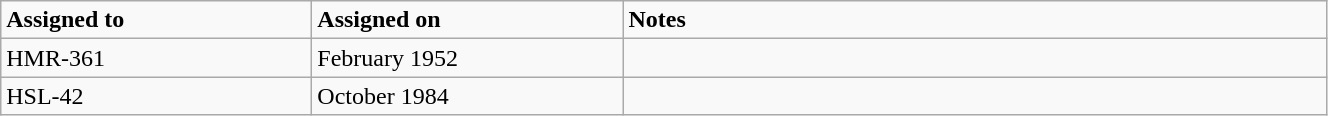<table class="wikitable" style="width: 70%;">
<tr>
<td style="width: 200px;"><strong>Assigned to</strong></td>
<td style="width: 200px;"><strong>Assigned on</strong></td>
<td><strong>Notes</strong></td>
</tr>
<tr>
<td>HMR-361</td>
<td>February 1952</td>
<td></td>
</tr>
<tr>
<td>HSL-42</td>
<td>October 1984</td>
<td></td>
</tr>
</table>
